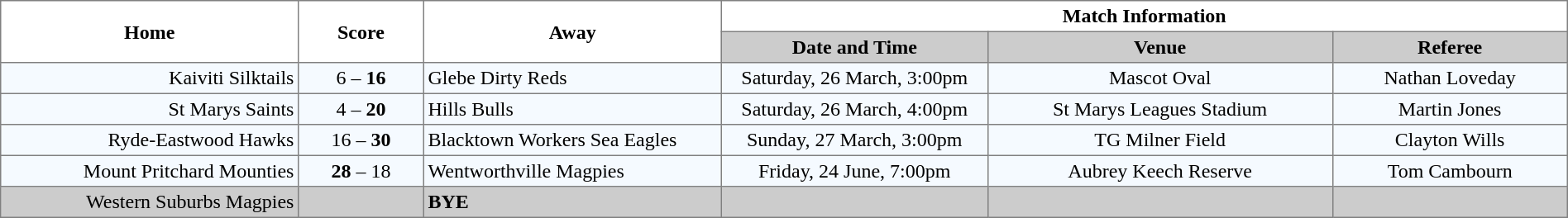<table border="1" cellpadding="3" cellspacing="0" width="100%" style="border-collapse:collapse;  text-align:center;">
<tr>
<th rowspan="2" width="19%">Home</th>
<th rowspan="2" width="8%">Score</th>
<th rowspan="2" width="19%">Away</th>
<th colspan="3">Match Information</th>
</tr>
<tr style="background:#CCCCCC">
<th width="17%">Date and Time</th>
<th width="22%">Venue</th>
<th width="50%">Referee</th>
</tr>
<tr style="text-align:center; background:#f5faff;">
<td align="right">Kaiviti Silktails </td>
<td>6 – <strong>16</strong></td>
<td align="left"> Glebe Dirty Reds</td>
<td>Saturday, 26 March, 3:00pm</td>
<td>Mascot Oval</td>
<td>Nathan Loveday</td>
</tr>
<tr style="text-align:center; background:#f5faff;">
<td align="right">St Marys Saints </td>
<td>4 – <strong>20</strong></td>
<td align="left"> Hills Bulls</td>
<td>Saturday, 26 March, 4:00pm</td>
<td>St Marys Leagues Stadium</td>
<td>Martin Jones</td>
</tr>
<tr style="text-align:center; background:#f5faff;">
<td align="right">Ryde-Eastwood Hawks </td>
<td>16 – <strong>30</strong></td>
<td align="left"> Blacktown Workers Sea Eagles</td>
<td>Sunday, 27 March, 3:00pm</td>
<td>TG Milner Field</td>
<td>Clayton Wills</td>
</tr>
<tr style="text-align:center; background:#f5faff;">
<td align="right">Mount Pritchard Mounties </td>
<td><strong>28</strong> – 18</td>
<td align="left"> Wentworthville Magpies</td>
<td>Friday, 24 June, 7:00pm</td>
<td>Aubrey Keech Reserve</td>
<td>Tom Cambourn</td>
</tr>
<tr style="text-align:center; background:#CCCCCC;">
<td align="right">Western Suburbs Magpies </td>
<td></td>
<td align="left"><strong>BYE</strong></td>
<td></td>
<td></td>
<td></td>
</tr>
</table>
